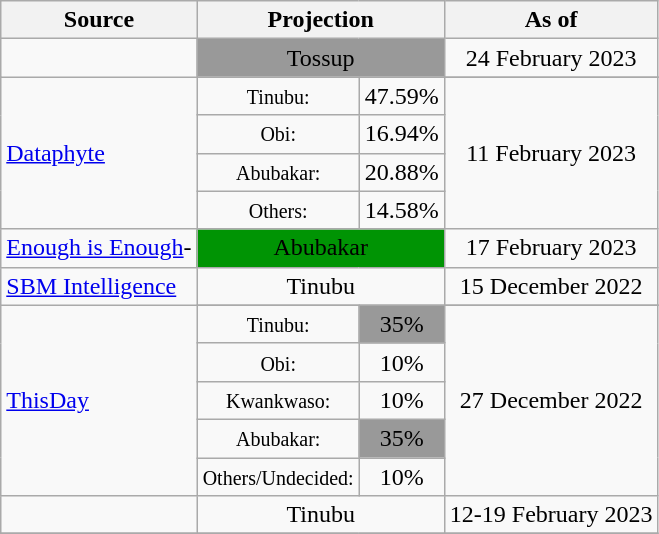<table class="wikitable" style="text-align:center">
<tr>
<th>Source</th>
<th colspan=2>Projection</th>
<th>As of</th>
</tr>
<tr>
<td align="left"></td>
<td colspan=2 bgcolor=#999999>Tossup</td>
<td>24 February 2023</td>
</tr>
<tr>
<td rowspan=5 align="left"><a href='#'>Dataphyte</a></td>
</tr>
<tr>
<td><small>Tinubu:</small></td>
<td>47.59%</td>
<td rowspan=4>11 February 2023</td>
</tr>
<tr>
<td><small>Obi:</small></td>
<td>16.94%</td>
</tr>
<tr>
<td><small>Abubakar:</small></td>
<td>20.88%</td>
</tr>
<tr>
<td><small>Others:</small></td>
<td>14.58%</td>
</tr>
<tr>
<td align="left"><a href='#'>Enough is Enough</a>-<br></td>
<td colspan=2 bgcolor=#009404>Abubakar</td>
<td>17 February 2023</td>
</tr>
<tr>
<td align="left"><a href='#'>SBM Intelligence</a></td>
<td colspan=2 >Tinubu</td>
<td>15 December 2022</td>
</tr>
<tr>
<td rowspan=6 align="left"><a href='#'>ThisDay</a></td>
</tr>
<tr>
<td><small>Tinubu:</small></td>
<td bgcolor=#999999>35%</td>
<td rowspan=5>27 December 2022</td>
</tr>
<tr>
<td><small>Obi:</small></td>
<td>10%</td>
</tr>
<tr>
<td><small>Kwankwaso:</small></td>
<td>10%</td>
</tr>
<tr>
<td><small>Abubakar:</small></td>
<td bgcolor=#999999>35%</td>
</tr>
<tr>
<td><small>Others/Undecided:</small></td>
<td>10%</td>
</tr>
<tr>
<td align="left"></td>
<td colspan=2 >Tinubu</td>
<td>12-19 February 2023</td>
</tr>
<tr>
</tr>
</table>
